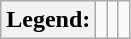<table class="wikitable">
<tr>
<th>Legend:</th>
<td></td>
<td></td>
<td></td>
</tr>
</table>
